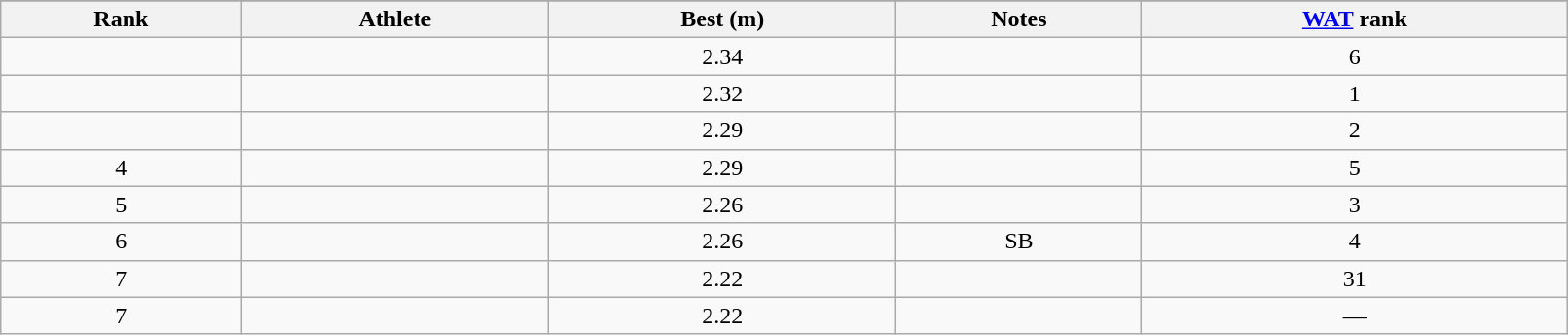<table class="wikitable" width=85%>
<tr>
</tr>
<tr>
<th>Rank</th>
<th>Athlete</th>
<th>Best (m)</th>
<th>Notes</th>
<th><a href='#'>WAT</a> rank</th>
</tr>
<tr align="center">
<td></td>
<td align="left"></td>
<td>2.34</td>
<td></td>
<td>6</td>
</tr>
<tr align="center">
<td></td>
<td align="left"></td>
<td>2.32</td>
<td></td>
<td>1</td>
</tr>
<tr align="center">
<td></td>
<td align="left"></td>
<td>2.29</td>
<td></td>
<td>2</td>
</tr>
<tr align="center">
<td>4</td>
<td align="left"></td>
<td>2.29</td>
<td></td>
<td>5</td>
</tr>
<tr align="center">
<td>5</td>
<td align="left"></td>
<td>2.26</td>
<td></td>
<td>3</td>
</tr>
<tr align="center">
<td>6</td>
<td align="left"></td>
<td>2.26</td>
<td>SB</td>
<td>4</td>
</tr>
<tr align="center">
<td>7</td>
<td align="left"></td>
<td>2.22</td>
<td></td>
<td>31</td>
</tr>
<tr align="center">
<td>7</td>
<td align="left"></td>
<td>2.22</td>
<td></td>
<td>—</td>
</tr>
</table>
